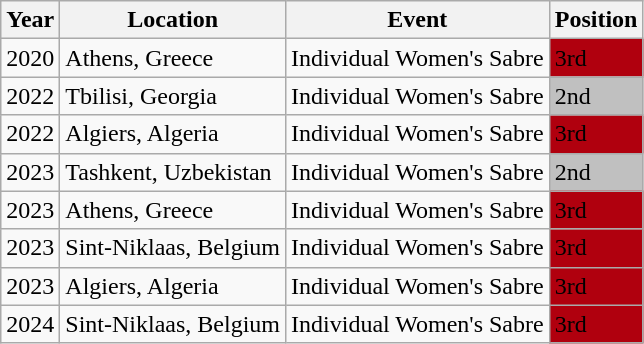<table class="wikitable">
<tr>
<th>Year</th>
<th>Location</th>
<th>Event</th>
<th>Position</th>
</tr>
<tr>
<td>2020</td>
<td>Athens, Greece</td>
<td>Individual Women's Sabre</td>
<td bgcolor="bronze">3rd</td>
</tr>
<tr>
<td>2022</td>
<td>Tbilisi, Georgia</td>
<td>Individual Women's Sabre</td>
<td bgcolor="silver">2nd</td>
</tr>
<tr>
<td>2022</td>
<td>Algiers, Algeria</td>
<td>Individual Women's Sabre</td>
<td bgcolor="bronze">3rd</td>
</tr>
<tr>
<td>2023</td>
<td>Tashkent, Uzbekistan</td>
<td>Individual Women's Sabre</td>
<td bgcolor="silver">2nd</td>
</tr>
<tr>
<td>2023</td>
<td>Athens, Greece</td>
<td>Individual Women's Sabre</td>
<td bgcolor="bronze">3rd</td>
</tr>
<tr>
<td>2023</td>
<td>Sint-Niklaas, Belgium</td>
<td>Individual Women's Sabre</td>
<td bgcolor="bronze">3rd</td>
</tr>
<tr>
<td>2023</td>
<td>Algiers, Algeria</td>
<td>Individual Women's Sabre</td>
<td bgcolor="bronze">3rd</td>
</tr>
<tr>
<td>2024</td>
<td>Sint-Niklaas, Belgium</td>
<td>Individual Women's Sabre</td>
<td bgcolor="bronze">3rd</td>
</tr>
</table>
